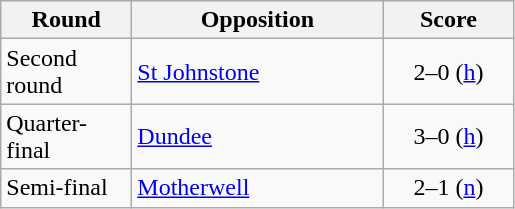<table class="wikitable" style="text-align:left">
<tr>
<th width=80>Round</th>
<th width=160>Opposition</th>
<th width=80>Score</th>
</tr>
<tr>
<td>Second round</td>
<td><a href='#'>St Johnstone</a></td>
<td align=center>2–0 (<a href='#'>h</a>)</td>
</tr>
<tr>
<td>Quarter-final</td>
<td><a href='#'>Dundee</a></td>
<td align=center>3–0 (<a href='#'>h</a>)</td>
</tr>
<tr>
<td>Semi-final</td>
<td><a href='#'>Motherwell</a></td>
<td align=center>2–1 (<a href='#'>n</a>)</td>
</tr>
</table>
